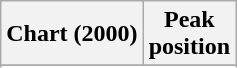<table class="wikitable sortable plainrowheaders" style="text-align:center">
<tr>
<th scope="col">Chart (2000)</th>
<th scope="col">Peak<br>position</th>
</tr>
<tr>
</tr>
<tr>
</tr>
</table>
